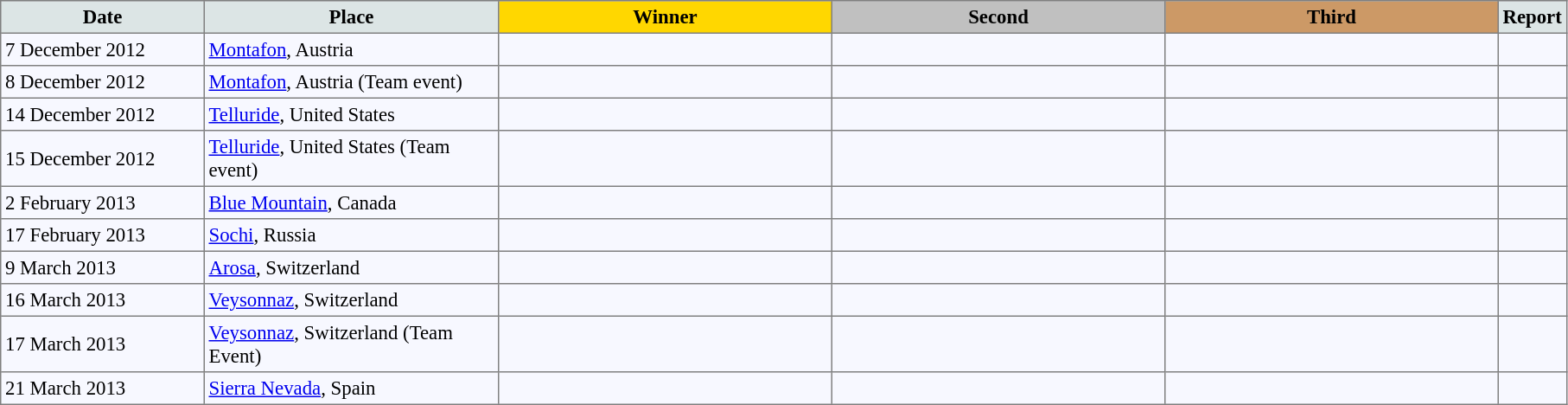<table bgcolor="#f7f8ff" cellpadding="3" cellspacing="0" border="1" style="font-size: 95%; border: gray solid 1px; border-collapse: collapse;">
<tr bgcolor="#CCCCCC">
<td align="center" bgcolor="#DCE5E5" width="150"><strong>Date</strong></td>
<td align="center" bgcolor="#DCE5E5" width="220"><strong>Place</strong></td>
<td align="center" bgcolor="gold" width="250"><strong>Winner</strong></td>
<td align="center" bgcolor="silver" width="250"><strong>Second</strong></td>
<td align="center" bgcolor="CC9966" width="250"><strong>Third</strong></td>
<td align="center" bgcolor="#DCE5E5"><strong>Report</strong></td>
</tr>
<tr align="left">
<td>7 December 2012</td>
<td> <a href='#'>Montafon</a>, Austria</td>
<td></td>
<td></td>
<td></td>
<td></td>
</tr>
<tr align="left">
<td>8 December 2012</td>
<td> <a href='#'>Montafon</a>, Austria (Team event)</td>
<td> <br> </td>
<td> <br> </td>
<td> <br> </td>
<td></td>
</tr>
<tr align="left">
<td>14 December 2012</td>
<td> <a href='#'>Telluride</a>, United States</td>
<td></td>
<td></td>
<td></td>
<td></td>
</tr>
<tr align="left">
<td>15 December 2012</td>
<td> <a href='#'>Telluride</a>, United States (Team event)</td>
<td><br></td>
<td><br></td>
<td><br></td>
<td></td>
</tr>
<tr align="left">
<td>2 February 2013</td>
<td> <a href='#'>Blue Mountain</a>, Canada</td>
<td></td>
<td></td>
<td></td>
<td></td>
</tr>
<tr align="left">
<td>17 February 2013</td>
<td> <a href='#'>Sochi</a>, Russia</td>
<td></td>
<td></td>
<td></td>
<td></td>
</tr>
<tr align="left">
<td>9 March 2013</td>
<td> <a href='#'>Arosa</a>, Switzerland</td>
<td></td>
<td></td>
<td></td>
<td></td>
</tr>
<tr align="left">
<td>16 March 2013</td>
<td> <a href='#'>Veysonnaz</a>, Switzerland</td>
<td></td>
<td></td>
<td></td>
<td></td>
</tr>
<tr align="left">
<td>17 March 2013</td>
<td> <a href='#'>Veysonnaz</a>, Switzerland (Team Event)</td>
<td><br></td>
<td><br></td>
<td><br></td>
<td></td>
</tr>
<tr align="left">
<td>21 March 2013</td>
<td> <a href='#'>Sierra Nevada</a>, Spain</td>
<td></td>
<td></td>
<td></td>
<td></td>
</tr>
</table>
